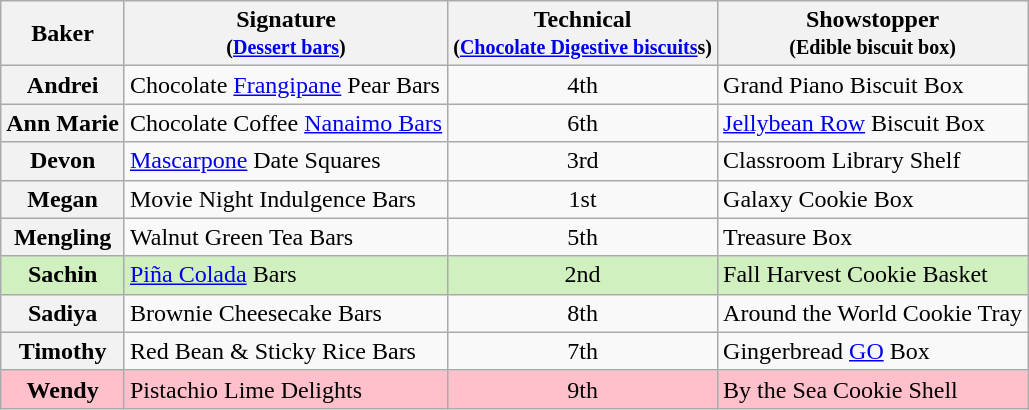<table class="wikitable sortable" style="text-align:left;">
<tr>
<th scope="col">Baker</th>
<th scope="col" class="unsortable">Signature<br><small>(<a href='#'>Dessert bars</a>)</small></th>
<th scope="col">Technical<br><small>(<a href='#'>Chocolate Digestive biscuits</a>s)</small></th>
<th scope="col" class="unsortable">Showstopper<br><small>(Edible biscuit box)</small></th>
</tr>
<tr>
<th scope="row">Andrei</th>
<td>Chocolate <a href='#'>Frangipane</a> Pear Bars</td>
<td align="center">4th</td>
<td>Grand Piano Biscuit Box</td>
</tr>
<tr>
<th scope="row">Ann Marie</th>
<td>Chocolate Coffee <a href='#'>Nanaimo Bars</a></td>
<td align="center">6th</td>
<td><a href='#'>Jellybean Row</a> Biscuit Box</td>
</tr>
<tr>
<th scope="row">Devon</th>
<td><a href='#'>Mascarpone</a> Date Squares</td>
<td align="center">3rd</td>
<td>Classroom Library Shelf</td>
</tr>
<tr>
<th scope="row">Megan</th>
<td>Movie Night Indulgence Bars</td>
<td align="center">1st</td>
<td>Galaxy Cookie Box</td>
</tr>
<tr>
<th scope="row">Mengling</th>
<td>Walnut Green Tea Bars</td>
<td align="center">5th</td>
<td>Treasure Box</td>
</tr>
<tr style="background:#d0f0c0;">
<th scope="row" style="background:#d0f0c0;">Sachin</th>
<td><a href='#'>Piña Colada</a> Bars</td>
<td align="center">2nd</td>
<td>Fall Harvest Cookie Basket</td>
</tr>
<tr>
<th scope="row">Sadiya</th>
<td>Brownie Cheesecake Bars</td>
<td align="center">8th</td>
<td>Around the World Cookie Tray</td>
</tr>
<tr>
<th scope="row">Timothy</th>
<td>Red Bean & Sticky Rice Bars</td>
<td align="center">7th</td>
<td>Gingerbread <a href='#'>GO</a> Box</td>
</tr>
<tr style="background:pink;">
<th scope="row" style="background:pink;">Wendy</th>
<td>Pistachio Lime Delights</td>
<td align="center">9th</td>
<td>By the Sea Cookie Shell</td>
</tr>
</table>
